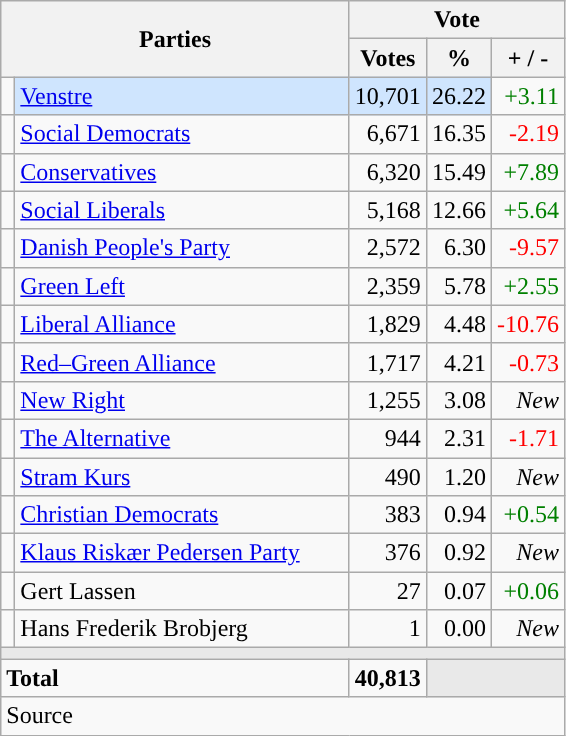<table class="wikitable" style="text-align:right;">
<tr>
<th style="text-align:centre;" rowspan="2" colspan="2" width="225">Parties</th>
<th colspan="3">Vote</th>
</tr>
<tr>
<th width="15">Votes</th>
<th width="15">%</th>
<th width="15">+ / -</th>
</tr>
<tr>
<td width="2" style="color:inherit;background:"></td>
<td bgcolor=#cfe5fe  align="left"><a href='#'>Venstre</a></td>
<td bgcolor=#cfe5fe>10,701</td>
<td bgcolor=#cfe5fe>26.22</td>
<td style=color:green;>+3.11</td>
</tr>
<tr>
<td width="2" style="color:inherit;background:"></td>
<td align="left"><a href='#'>Social Democrats</a></td>
<td>6,671</td>
<td>16.35</td>
<td style=color:red;>-2.19</td>
</tr>
<tr>
<td width="2" style="color:inherit;background:"></td>
<td align="left"><a href='#'>Conservatives</a></td>
<td>6,320</td>
<td>15.49</td>
<td style=color:green;>+7.89</td>
</tr>
<tr>
<td width="2" style="color:inherit;background:"></td>
<td align="left"><a href='#'>Social Liberals</a></td>
<td>5,168</td>
<td>12.66</td>
<td style=color:green;>+5.64</td>
</tr>
<tr>
<td width="2" style="color:inherit;background:"></td>
<td align="left"><a href='#'>Danish People's Party</a></td>
<td>2,572</td>
<td>6.30</td>
<td style=color:red;>-9.57</td>
</tr>
<tr>
<td width="2" style="color:inherit;background:"></td>
<td align="left"><a href='#'>Green Left</a></td>
<td>2,359</td>
<td>5.78</td>
<td style=color:green;>+2.55</td>
</tr>
<tr>
<td width="2" style="color:inherit;background:"></td>
<td align="left"><a href='#'>Liberal Alliance</a></td>
<td>1,829</td>
<td>4.48</td>
<td style=color:red;>-10.76</td>
</tr>
<tr>
<td width="2" style="color:inherit;background:"></td>
<td align="left"><a href='#'>Red–Green Alliance</a></td>
<td>1,717</td>
<td>4.21</td>
<td style=color:red;>-0.73</td>
</tr>
<tr>
<td width="2" style="color:inherit;background:"></td>
<td align="left"><a href='#'>New Right</a></td>
<td>1,255</td>
<td>3.08</td>
<td><em>New</em></td>
</tr>
<tr>
<td width="2" style="color:inherit;background:"></td>
<td align="left"><a href='#'>The Alternative</a></td>
<td>944</td>
<td>2.31</td>
<td style=color:red;>-1.71</td>
</tr>
<tr>
<td width="2" style="color:inherit;background:"></td>
<td align="left"><a href='#'>Stram Kurs</a></td>
<td>490</td>
<td>1.20</td>
<td><em>New</em></td>
</tr>
<tr>
<td width="2" style="color:inherit;background:"></td>
<td align="left"><a href='#'>Christian Democrats</a></td>
<td>383</td>
<td>0.94</td>
<td style=color:green;>+0.54</td>
</tr>
<tr>
<td width="2" style="color:inherit;background:"></td>
<td align="left"><a href='#'>Klaus Riskær Pedersen Party</a></td>
<td>376</td>
<td>0.92</td>
<td><em>New</em></td>
</tr>
<tr>
<td width="2" style="color:inherit;background:"></td>
<td align="left">Gert Lassen</td>
<td>27</td>
<td>0.07</td>
<td style=color:green;>+0.06</td>
</tr>
<tr>
<td width="2" style="color:inherit;background:"></td>
<td align="left">Hans Frederik Brobjerg</td>
<td>1</td>
<td>0.00</td>
<td><em>New</em></td>
</tr>
<tr>
<td colspan="7" bgcolor="#E9E9E9"></td>
</tr>
<tr>
<td align="left" colspan="2"><strong>Total</strong></td>
<td><strong>40,813</strong></td>
<td bgcolor="#E9E9E9" colspan="2"></td>
</tr>
<tr>
<td align="left" colspan="6">Source</td>
</tr>
</table>
